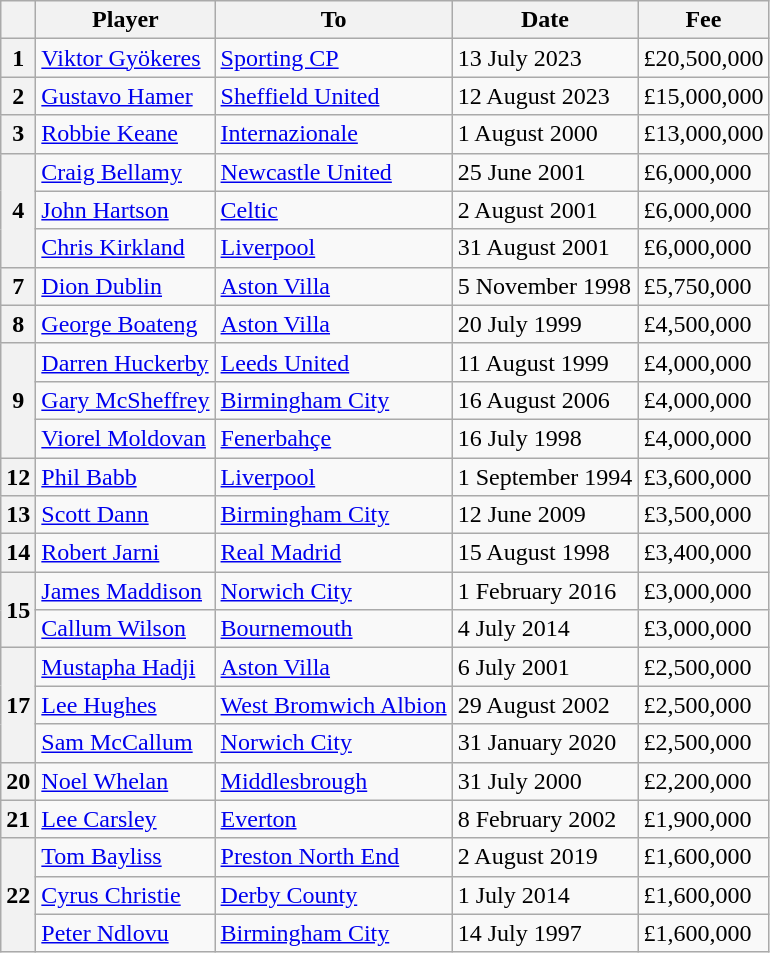<table class="wikitable">
<tr>
<th></th>
<th>Player</th>
<th>To</th>
<th>Date</th>
<th>Fee</th>
</tr>
<tr>
<th>1</th>
<td> <a href='#'>Viktor Gyökeres</a></td>
<td> <a href='#'>Sporting CP</a></td>
<td>13 July 2023</td>
<td>£20,500,000</td>
</tr>
<tr>
<th>2</th>
<td> <a href='#'>Gustavo Hamer</a></td>
<td> <a href='#'>Sheffield United</a></td>
<td>12 August 2023</td>
<td>£15,000,000</td>
</tr>
<tr>
<th>3</th>
<td> <a href='#'>Robbie Keane</a></td>
<td> <a href='#'>Internazionale</a></td>
<td>1 August 2000</td>
<td>£13,000,000</td>
</tr>
<tr>
<th rowspan="3">4</th>
<td> <a href='#'>Craig Bellamy</a></td>
<td> <a href='#'>Newcastle United</a></td>
<td>25 June 2001</td>
<td>£6,000,000</td>
</tr>
<tr>
<td> <a href='#'>John Hartson</a></td>
<td> <a href='#'>Celtic</a></td>
<td>2 August 2001</td>
<td>£6,000,000</td>
</tr>
<tr>
<td> <a href='#'>Chris Kirkland</a></td>
<td> <a href='#'>Liverpool</a></td>
<td>31 August 2001</td>
<td>£6,000,000</td>
</tr>
<tr>
<th>7</th>
<td> <a href='#'>Dion Dublin</a></td>
<td> <a href='#'>Aston Villa</a></td>
<td>5 November 1998</td>
<td>£5,750,000</td>
</tr>
<tr>
<th>8</th>
<td> <a href='#'>George Boateng</a></td>
<td> <a href='#'>Aston Villa</a></td>
<td>20 July 1999</td>
<td>£4,500,000</td>
</tr>
<tr>
<th rowspan="3">9</th>
<td> <a href='#'>Darren Huckerby</a></td>
<td> <a href='#'>Leeds United</a></td>
<td>11 August 1999</td>
<td>£4,000,000</td>
</tr>
<tr>
<td> <a href='#'>Gary McSheffrey</a></td>
<td> <a href='#'>Birmingham City</a></td>
<td>16 August 2006</td>
<td>£4,000,000</td>
</tr>
<tr>
<td> <a href='#'>Viorel Moldovan</a></td>
<td> <a href='#'>Fenerbahçe</a></td>
<td>16 July 1998</td>
<td>£4,000,000</td>
</tr>
<tr>
<th>12</th>
<td> <a href='#'>Phil Babb</a></td>
<td> <a href='#'>Liverpool</a></td>
<td>1 September 1994</td>
<td>£3,600,000</td>
</tr>
<tr>
<th>13</th>
<td> <a href='#'>Scott Dann</a></td>
<td> <a href='#'>Birmingham City</a></td>
<td>12 June 2009</td>
<td>£3,500,000</td>
</tr>
<tr>
<th>14</th>
<td> <a href='#'>Robert Jarni</a></td>
<td> <a href='#'>Real Madrid</a></td>
<td>15 August 1998</td>
<td>£3,400,000</td>
</tr>
<tr>
<th rowspan="2">15</th>
<td> <a href='#'>James Maddison</a></td>
<td> <a href='#'>Norwich City</a></td>
<td>1 February 2016</td>
<td>£3,000,000</td>
</tr>
<tr>
<td> <a href='#'>Callum Wilson</a></td>
<td> <a href='#'>Bournemouth</a></td>
<td>4 July 2014</td>
<td>£3,000,000</td>
</tr>
<tr>
<th rowspan="3">17</th>
<td> <a href='#'>Mustapha Hadji</a></td>
<td> <a href='#'>Aston Villa</a></td>
<td>6 July 2001</td>
<td>£2,500,000</td>
</tr>
<tr>
<td> <a href='#'>Lee Hughes</a></td>
<td> <a href='#'>West Bromwich Albion</a></td>
<td>29 August 2002</td>
<td>£2,500,000</td>
</tr>
<tr>
<td> <a href='#'>Sam McCallum</a></td>
<td> <a href='#'>Norwich City</a></td>
<td>31 January 2020</td>
<td>£2,500,000</td>
</tr>
<tr>
<th>20</th>
<td> <a href='#'>Noel Whelan</a></td>
<td> <a href='#'>Middlesbrough</a></td>
<td>31 July 2000</td>
<td>£2,200,000</td>
</tr>
<tr>
<th>21</th>
<td> <a href='#'>Lee Carsley</a></td>
<td> <a href='#'>Everton</a></td>
<td>8 February 2002</td>
<td>£1,900,000</td>
</tr>
<tr>
<th rowspan="3">22</th>
<td> <a href='#'>Tom Bayliss</a></td>
<td> <a href='#'>Preston North End</a></td>
<td>2 August 2019</td>
<td>£1,600,000</td>
</tr>
<tr>
<td> <a href='#'>Cyrus Christie</a></td>
<td> <a href='#'>Derby County</a></td>
<td>1 July 2014</td>
<td>£1,600,000</td>
</tr>
<tr>
<td> <a href='#'>Peter Ndlovu</a></td>
<td> <a href='#'>Birmingham City</a></td>
<td>14 July 1997</td>
<td>£1,600,000</td>
</tr>
</table>
